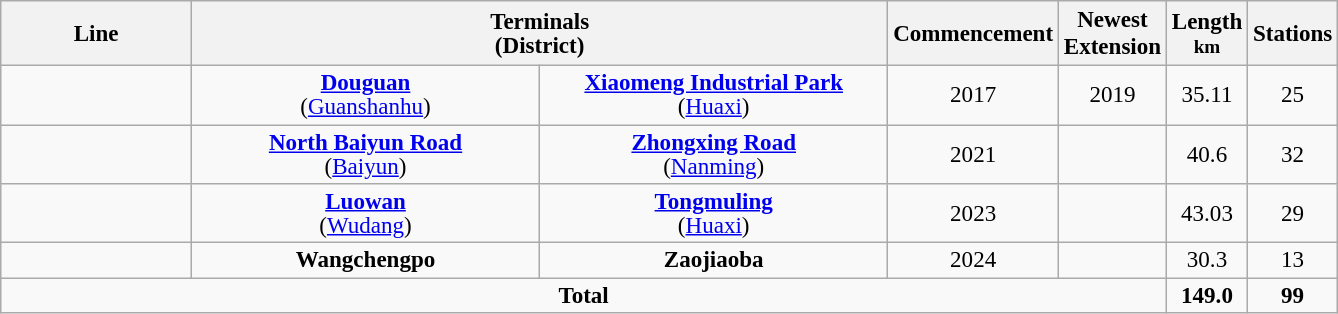<table class="wikitable sortable" style="cell-padding:1.5; font-size:96%; text-align:center;">
<tr>
<th data-sort-type="text"style="width:120px;">Line</th>
<th class="unsortable" colspan="2" style="width:450px; line-height:1.05">Terminals<br>(District)</th>
<th>Commencement</th>
<th>Newest<br>Extension</th>
<th style="line-height:1.05">Length<br><small>km</small></th>
<th style="line-height:1.05">Stations</th>
</tr>
<tr>
<td style="text-align:center; line-height:1.05"></td>
<td style="text-align:center; width:225px; line-height:1.05"><strong><a href='#'>Douguan</a></strong><br>(<a href='#'>Guanshanhu</a>)</td>
<td style="text-align:center; width:225px; line-height:1.05"><strong><a href='#'>Xiaomeng Industrial Park</a></strong><br>(<a href='#'>Huaxi</a>)</td>
<td style="text-align:center; line-height:1.05">2017</td>
<td style="text-align:center; line-height:1.05">2019</td>
<td style="text-align:center; line-height:1.05">35.11</td>
<td style="text-align:center; line-height:1.05">25</td>
</tr>
<tr>
<td style="text-align:center; line-height:1.05"></td>
<td style="text-align:center; width:225px; line-height:1.05"><strong><a href='#'>North Baiyun Road</a></strong><br>(<a href='#'>Baiyun</a>)</td>
<td style="text-align:center; width:225px; line-height:1.05"><strong><a href='#'>Zhongxing Road</a></strong><br>(<a href='#'>Nanming</a>)</td>
<td style="text-align:center; line-height:1.05">2021</td>
<td style="text-align:center; line-height:1.05"></td>
<td style="text-align:center; line-height:1.05">40.6</td>
<td style="text-align:center; line-height:1.05">32</td>
</tr>
<tr>
<td style="text-align:center; line-height:1.05"></td>
<td style="text-align:center; width:225px; line-height:1.05"><strong><a href='#'>Luowan</a></strong><br>(<a href='#'>Wudang</a>)</td>
<td style="text-align:center; width:225px; line-height:1.05"><strong><a href='#'>Tongmuling</a></strong><br>(<a href='#'>Huaxi</a>)</td>
<td style="text-align:center; line-height:1.05">2023</td>
<td style="text-align:center; line-height:1.05"></td>
<td style="text-align:center; line-height:1.05">43.03</td>
<td style="text-align:center; line-height:1.05">29</td>
</tr>
<tr>
<td style="text-align:center; line-height:1.05"></td>
<td style="text-align:center; width:225px; line-height:1.05"><strong>Wangchengpo</strong></td>
<td style="text-align:center; width:225px; line-height:1.05"><strong>Zaojiaoba</strong></td>
<td style="text-align:center; line-height:1.05">2024</td>
<td style="text-align:center; line-height:1.05"></td>
<td style="text-align:center; line-height:1.05">30.3</td>
<td style="text-align:center; line-height:1.05">13</td>
</tr>
<tr class="sortbottom">
<td colspan="5" style="text-align:center; line-height:1.05"><strong>Total</strong></td>
<td style="text-align:center; line-height:1.05"><strong>149.0</strong></td>
<td style="text-align:center; line-height:1.05"><strong>99</strong></td>
</tr>
</table>
